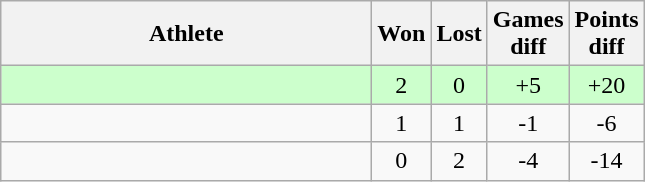<table class="wikitable">
<tr>
<th style="width:15em">Athlete</th>
<th>Won</th>
<th>Lost</th>
<th>Games<br>diff</th>
<th>Points<br>diff</th>
</tr>
<tr bgcolor="#ccffcc">
<td></td>
<td align="center">2</td>
<td align="center">0</td>
<td align="center">+5</td>
<td align="center">+20</td>
</tr>
<tr>
<td></td>
<td align="center">1</td>
<td align="center">1</td>
<td align="center">-1</td>
<td align="center">-6</td>
</tr>
<tr>
<td></td>
<td align="center">0</td>
<td align="center">2</td>
<td align="center">-4</td>
<td align="center">-14</td>
</tr>
</table>
